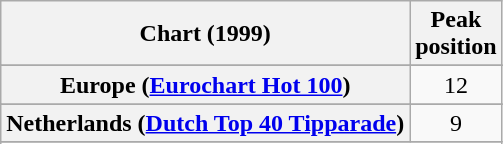<table class="wikitable sortable plainrowheaders" style="text-align:center">
<tr>
<th scope="col">Chart (1999)</th>
<th scope="col">Peak<br>position</th>
</tr>
<tr>
</tr>
<tr>
</tr>
<tr>
<th scope="row">Europe (<a href='#'>Eurochart Hot 100</a>)</th>
<td>12</td>
</tr>
<tr>
</tr>
<tr>
</tr>
<tr>
<th scope="row">Netherlands (<a href='#'>Dutch Top 40 Tipparade</a>)</th>
<td>9</td>
</tr>
<tr>
</tr>
<tr>
</tr>
<tr>
</tr>
<tr>
</tr>
<tr>
</tr>
</table>
